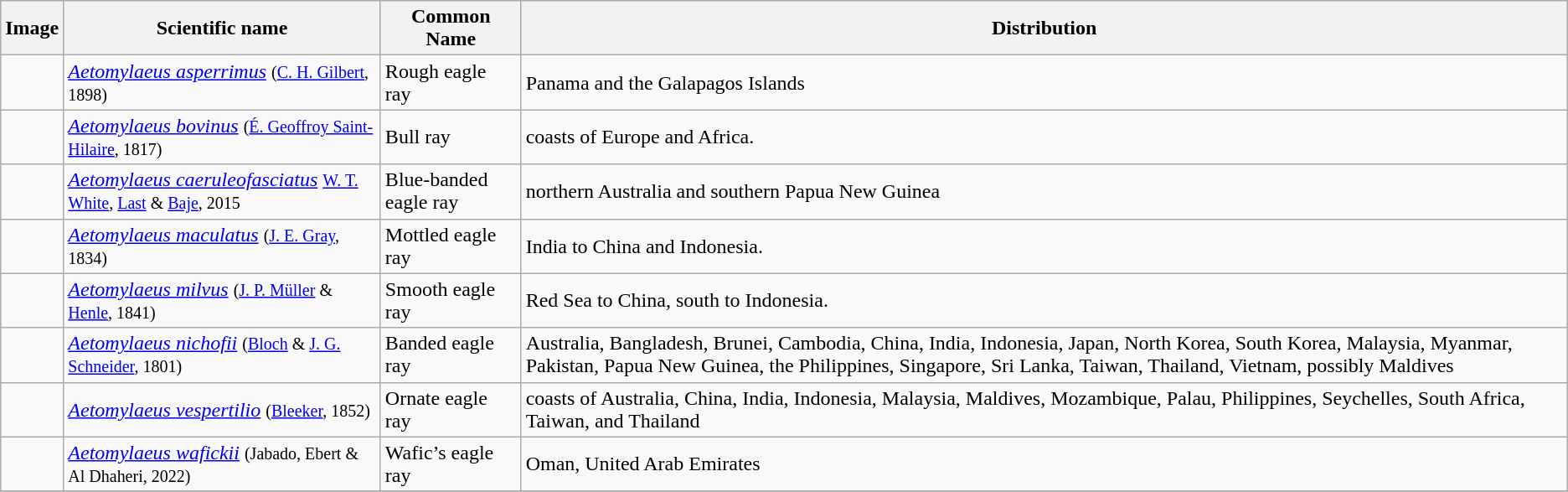<table class="wikitable">
<tr>
<th>Image</th>
<th>Scientific name</th>
<th>Common Name</th>
<th>Distribution</th>
</tr>
<tr>
<td></td>
<td><em><a href='#'>Aetomylaeus asperrimus</a></em> <small>(<a href='#'>C. H. Gilbert</a>, 1898)</small></td>
<td>Rough eagle ray </td>
<td>Panama and the Galapagos Islands</td>
</tr>
<tr>
<td></td>
<td><em><a href='#'>Aetomylaeus bovinus</a></em> <small>(<a href='#'>É. Geoffroy Saint-Hilaire</a>, 1817)</small> </td>
<td>Bull ray</td>
<td>coasts of Europe and Africa.</td>
</tr>
<tr>
<td></td>
<td><em><a href='#'>Aetomylaeus caeruleofasciatus</a></em> <small><a href='#'>W. T. White</a>, <a href='#'>Last</a> & <a href='#'>Baje</a>, 2015</small></td>
<td>Blue-banded eagle ray</td>
<td>northern Australia and southern Papua New Guinea</td>
</tr>
<tr>
<td></td>
<td><em><a href='#'>Aetomylaeus maculatus</a></em> <small>(<a href='#'>J. E. Gray</a>, 1834)</small></td>
<td>Mottled eagle ray</td>
<td>India to China and Indonesia.</td>
</tr>
<tr>
<td></td>
<td><em><a href='#'>Aetomylaeus milvus</a></em> <small>(<a href='#'>J. P. Müller</a> & <a href='#'>Henle</a>, 1841)</small></td>
<td>Smooth eagle ray</td>
<td>Red Sea to China, south to Indonesia.</td>
</tr>
<tr>
<td></td>
<td><em><a href='#'>Aetomylaeus nichofii</a></em> <small>(<a href='#'>Bloch</a> & <a href='#'>J. G. Schneider</a>, 1801)</small></td>
<td>Banded eagle ray</td>
<td>Australia, Bangladesh, Brunei, Cambodia, China, India, Indonesia, Japan, North Korea, South Korea, Malaysia, Myanmar, Pakistan, Papua New Guinea, the Philippines, Singapore, Sri Lanka, Taiwan, Thailand, Vietnam, possibly Maldives</td>
</tr>
<tr>
<td></td>
<td><em><a href='#'>Aetomylaeus vespertilio</a></em> <small>(<a href='#'>Bleeker</a>, 1852)</small></td>
<td>Ornate eagle ray</td>
<td>coasts of Australia, China, India, Indonesia, Malaysia, Maldives, Mozambique, Palau, Philippines, Seychelles, South Africa, Taiwan, and Thailand</td>
</tr>
<tr>
<td></td>
<td><em><a href='#'>Aetomylaeus wafickii</a></em> <small>(Jabado, Ebert & Al Dhaheri, 2022)</small></td>
<td>Wafic’s eagle ray</td>
<td>Oman, United Arab Emirates</td>
</tr>
<tr>
</tr>
</table>
